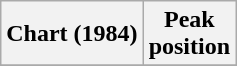<table class="wikitable sortable plainrowheaders">
<tr>
<th>Chart (1984)</th>
<th>Peak<br>position</th>
</tr>
<tr>
</tr>
</table>
